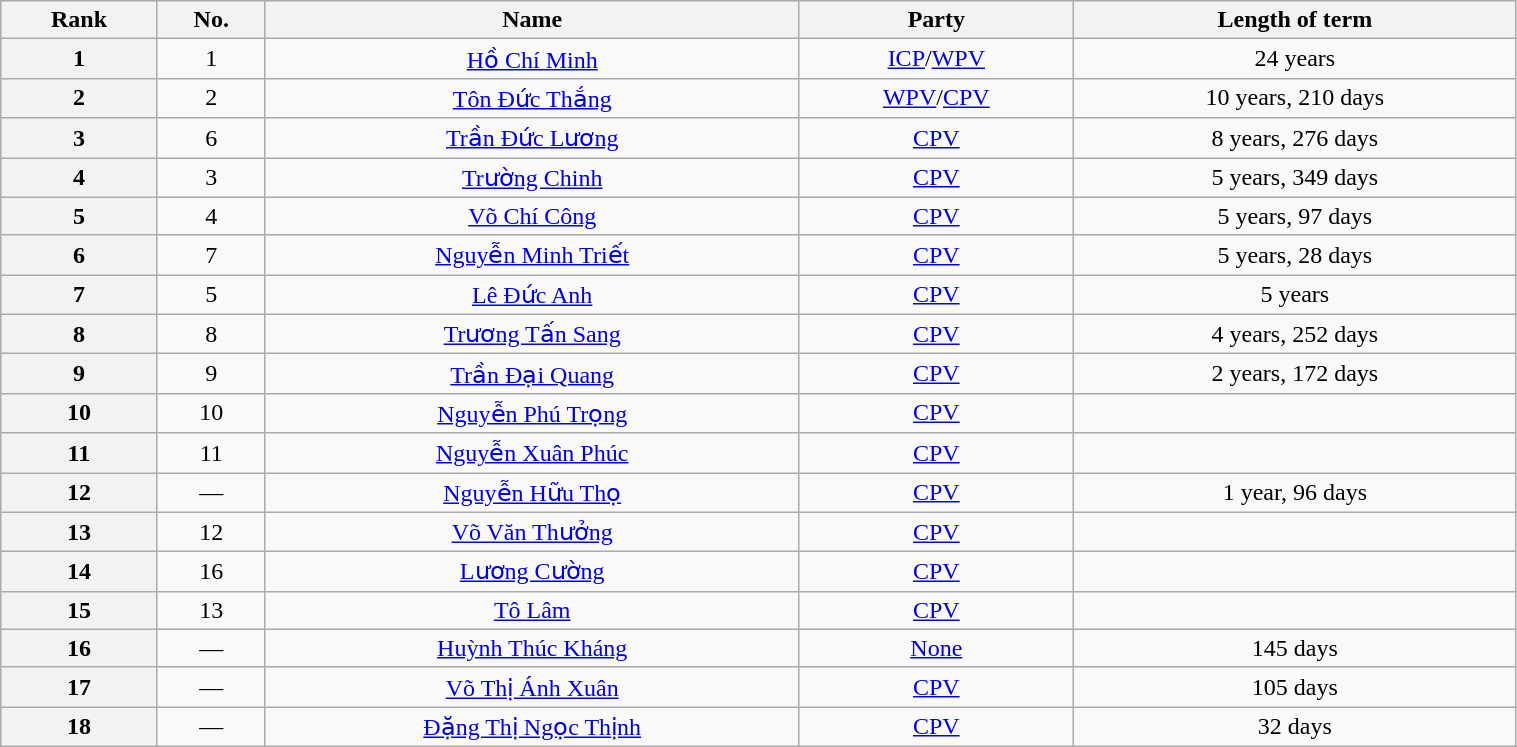<table class="wikitable sortable" style="width:80%; text-align:center">
<tr>
<th>Rank</th>
<th>No.</th>
<th rowspan = "1">Name</th>
<th rowspan = "1">Party</th>
<th colspan = "1">Length of term</th>
</tr>
<tr>
<th data-sort-value="1">1</th>
<td>1</td>
<td><a href='#'>Hồ Chí Minh</a></td>
<td><a href='#'>ICP</a>/<a href='#'>WPV</a></td>
<td>24 years</td>
</tr>
<tr>
<th data-sort-value="2">2</th>
<td>2</td>
<td><a href='#'>Tôn Đức Thắng</a></td>
<td><a href='#'>WPV</a>/<a href='#'>CPV</a></td>
<td>10 years, 210 days</td>
</tr>
<tr>
<th data-sort-value="3">3</th>
<td>6</td>
<td><a href='#'>Trần Đức Lương</a></td>
<td><a href='#'>CPV</a></td>
<td>8 years, 276 days</td>
</tr>
<tr>
<th data-sort-value="5">4</th>
<td>3</td>
<td><a href='#'>Trường Chinh</a></td>
<td><a href='#'>CPV</a></td>
<td>5 years, 349 days</td>
</tr>
<tr>
<th data-sort-value="6">5</th>
<td>4</td>
<td><a href='#'>Võ Chí Công</a></td>
<td><a href='#'>CPV</a></td>
<td>5 years, 97 days</td>
</tr>
<tr>
<th data-sort-value="7">6</th>
<td>7</td>
<td><a href='#'>Nguyễn Minh Triết</a></td>
<td><a href='#'>CPV</a></td>
<td>5 years, 28 days</td>
</tr>
<tr>
<th data-sort-value="8">7</th>
<td>5</td>
<td><a href='#'>Lê Đức Anh</a></td>
<td><a href='#'>CPV</a></td>
<td>5 years</td>
</tr>
<tr>
<th data-sort-value="9">8</th>
<td>8</td>
<td><a href='#'>Trương Tấn Sang</a></td>
<td><a href='#'>CPV</a></td>
<td>4 years, 252 days</td>
</tr>
<tr>
<th data-sort-value="10">9</th>
<td>9</td>
<td><a href='#'>Trần Đại Quang</a></td>
<td><a href='#'>CPV</a></td>
<td>2 years, 172 days</td>
</tr>
<tr>
<th data-sort-value="11">10</th>
<td>10</td>
<td><a href='#'>Nguyễn Phú Trọng</a></td>
<td><a href='#'>CPV</a></td>
<td></td>
</tr>
<tr>
<th data-sort-value="12">11</th>
<td>11</td>
<td><a href='#'>Nguyễn Xuân Phúc</a></td>
<td><a href='#'>CPV</a></td>
<td></td>
</tr>
<tr>
<th data-sort-value="4">12</th>
<td>—</td>
<td><a href='#'>Nguyễn Hữu Thọ</a></td>
<td><a href='#'>CPV</a></td>
<td>1 year, 96 days</td>
</tr>
<tr>
<th data-sort-value="16">13</th>
<td>12</td>
<td><a href='#'>Võ Văn Thưởng</a></td>
<td><a href='#'>CPV</a></td>
<td></td>
</tr>
<tr>
<th>14</th>
<td>16</td>
<td><a href='#'>Lương Cường</a></td>
<td><a href='#'>CPV</a></td>
<td></td>
</tr>
<tr>
<th>15</th>
<td>13</td>
<td><a href='#'>Tô Lâm</a></td>
<td><a href='#'>CPV</a></td>
<td></td>
</tr>
<tr>
<th data-sort-value="14">16</th>
<td>—</td>
<td><a href='#'>Huỳnh Thúc Kháng</a></td>
<td><a href='#'>None</a></td>
<td>145 days</td>
</tr>
<tr>
<th data-sort-value="11">17</th>
<td>—</td>
<td><a href='#'>Võ Thị Ánh Xuân</a></td>
<td><a href='#'>CPV</a></td>
<td>105 days</td>
</tr>
<tr>
<th data-sort-value="13">18</th>
<td>—</td>
<td><a href='#'>Đặng Thị Ngọc Thịnh</a></td>
<td><a href='#'>CPV</a></td>
<td>32 days</td>
</tr>
</table>
